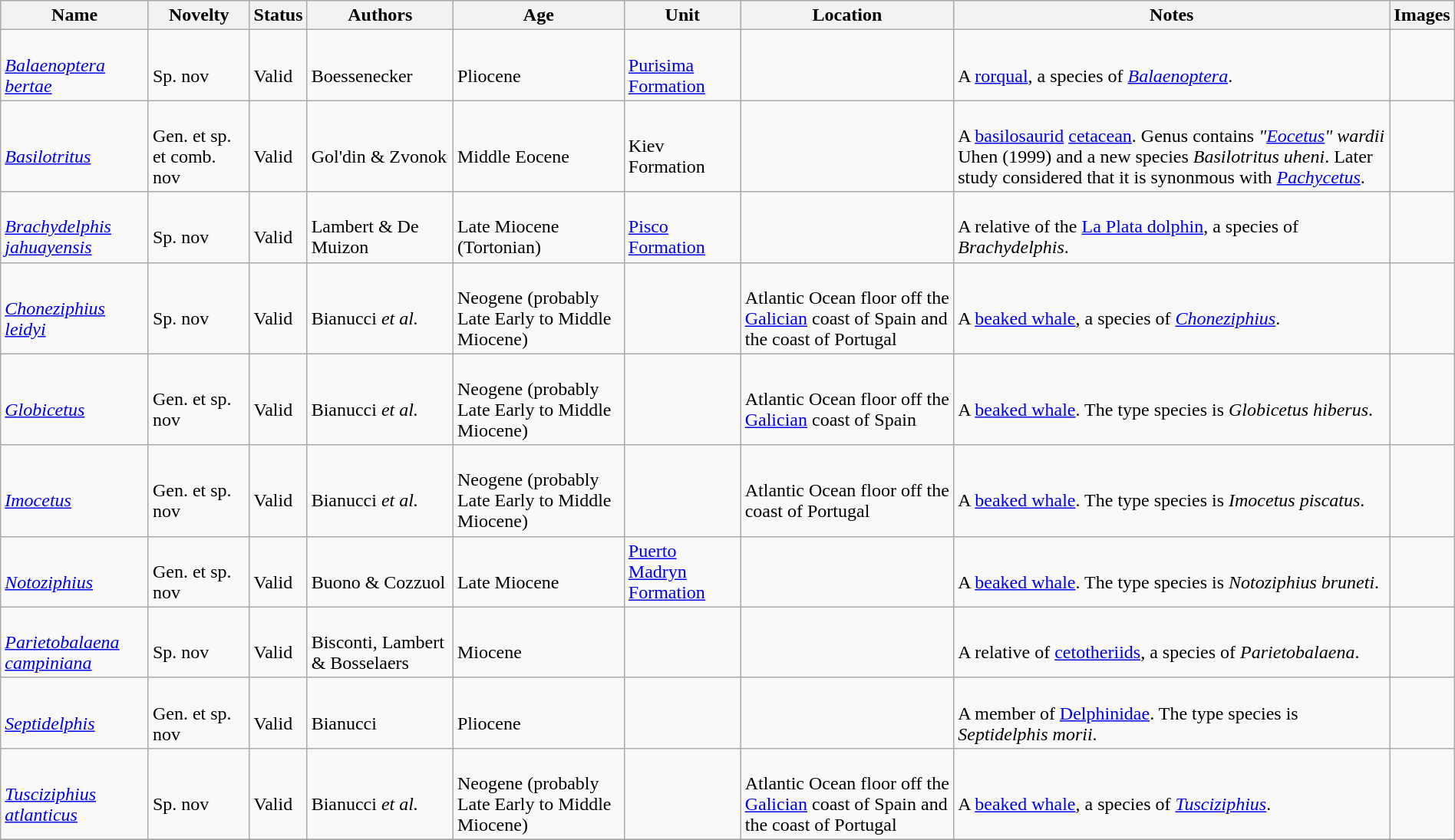<table class="wikitable sortable" align="center" width="100%">
<tr>
<th>Name</th>
<th>Novelty</th>
<th>Status</th>
<th>Authors</th>
<th>Age</th>
<th>Unit</th>
<th>Location</th>
<th>Notes</th>
<th>Images</th>
</tr>
<tr>
<td><br><em><a href='#'>Balaenoptera bertae</a></em></td>
<td><br>Sp. nov</td>
<td><br>Valid</td>
<td><br>Boessenecker</td>
<td><br>Pliocene</td>
<td><br><a href='#'>Purisima Formation</a></td>
<td><br></td>
<td><br>A <a href='#'>rorqual</a>, a species of <em><a href='#'>Balaenoptera</a></em>.</td>
<td></td>
</tr>
<tr>
<td><br><em><a href='#'>Basilotritus</a></em></td>
<td><br>Gen. et sp. et comb. nov</td>
<td><br>Valid</td>
<td><br>Gol'din & Zvonok</td>
<td><br>Middle Eocene</td>
<td><br>Kiev Formation</td>
<td><br><br>
</td>
<td><br>A <a href='#'>basilosaurid</a> <a href='#'>cetacean</a>. Genus contains <em>"<a href='#'>Eocetus</a>" wardii</em> Uhen (1999) and a new species <em>Basilotritus uheni</em>. Later study considered that it is synonmous with <em><a href='#'>Pachycetus</a></em>.</td>
<td></td>
</tr>
<tr>
<td><br><em><a href='#'>Brachydelphis jahuayensis</a></em></td>
<td><br>Sp. nov</td>
<td><br>Valid</td>
<td><br>Lambert & De Muizon</td>
<td><br>Late Miocene (Tortonian)</td>
<td><br><a href='#'>Pisco Formation</a></td>
<td><br></td>
<td><br>A relative of the <a href='#'>La Plata dolphin</a>, a species of <em>Brachydelphis</em>.</td>
<td></td>
</tr>
<tr>
<td><br><em><a href='#'>Choneziphius leidyi</a></em></td>
<td><br>Sp. nov</td>
<td><br>Valid</td>
<td><br>Bianucci <em>et al.</em></td>
<td><br>Neogene (probably Late Early to Middle Miocene)</td>
<td></td>
<td><br>Atlantic Ocean floor off the <a href='#'>Galician</a> coast of Spain and the coast of Portugal</td>
<td><br>A <a href='#'>beaked whale</a>, a species of <em><a href='#'>Choneziphius</a></em>.</td>
<td></td>
</tr>
<tr>
<td><br><em><a href='#'>Globicetus</a></em></td>
<td><br>Gen. et sp. nov</td>
<td><br>Valid</td>
<td><br>Bianucci <em>et al.</em></td>
<td><br>Neogene (probably Late Early to Middle Miocene)</td>
<td></td>
<td><br>Atlantic Ocean floor off the <a href='#'>Galician</a> coast of Spain</td>
<td><br>A <a href='#'>beaked whale</a>. The type species is <em>Globicetus hiberus</em>.</td>
<td></td>
</tr>
<tr>
<td><br><em><a href='#'>Imocetus</a></em></td>
<td><br>Gen. et sp. nov</td>
<td><br>Valid</td>
<td><br>Bianucci <em>et al.</em></td>
<td><br>Neogene (probably Late Early to Middle Miocene)</td>
<td></td>
<td><br>Atlantic Ocean floor off the coast of Portugal</td>
<td><br>A <a href='#'>beaked whale</a>. The type species is <em>Imocetus piscatus</em>.</td>
<td></td>
</tr>
<tr>
<td><br><em><a href='#'>Notoziphius</a></em></td>
<td><br>Gen. et sp. nov</td>
<td><br>Valid</td>
<td><br>Buono & Cozzuol</td>
<td><br>Late Miocene</td>
<td><a href='#'>Puerto Madryn Formation</a></td>
<td><br></td>
<td><br>A <a href='#'>beaked whale</a>. The type species is <em>Notoziphius bruneti</em>.</td>
<td></td>
</tr>
<tr>
<td><br><em><a href='#'>Parietobalaena campiniana</a></em></td>
<td><br>Sp. nov</td>
<td><br>Valid</td>
<td><br>Bisconti, Lambert & Bosselaers</td>
<td><br>Miocene</td>
<td></td>
<td><br><br>
</td>
<td><br>A relative of <a href='#'>cetotheriids</a>, a species of <em>Parietobalaena</em>.</td>
<td></td>
</tr>
<tr>
<td><br><em><a href='#'>Septidelphis</a></em></td>
<td><br>Gen. et sp. nov</td>
<td><br>Valid</td>
<td><br>Bianucci</td>
<td><br>Pliocene</td>
<td></td>
<td><br></td>
<td><br>A member of <a href='#'>Delphinidae</a>. The type species is <em>Septidelphis morii</em>.</td>
<td></td>
</tr>
<tr>
<td><br><em><a href='#'>Tusciziphius atlanticus</a></em></td>
<td><br>Sp. nov</td>
<td><br>Valid</td>
<td><br>Bianucci <em>et al.</em></td>
<td><br>Neogene (probably Late Early to Middle Miocene)</td>
<td></td>
<td><br>Atlantic Ocean floor off the <a href='#'>Galician</a> coast of Spain and the coast of Portugal<br>
</td>
<td><br>A <a href='#'>beaked whale</a>, a species of <em><a href='#'>Tusciziphius</a></em>.</td>
<td></td>
</tr>
<tr>
</tr>
</table>
